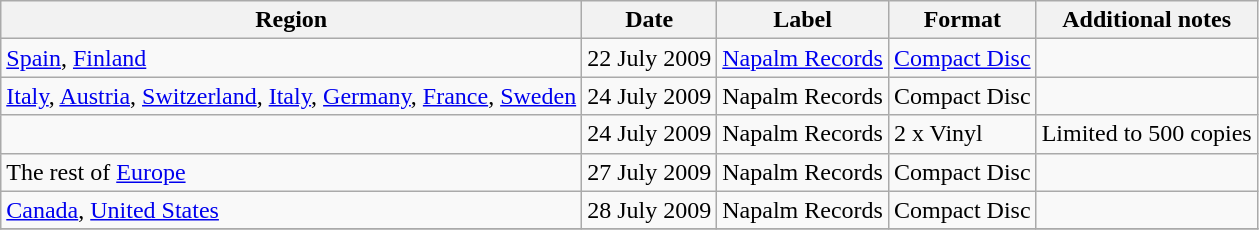<table class="wikitable">
<tr>
<th>Region</th>
<th>Date</th>
<th>Label</th>
<th>Format</th>
<th>Additional notes</th>
</tr>
<tr>
<td><a href='#'>Spain</a>, <a href='#'>Finland</a></td>
<td>22 July 2009</td>
<td><a href='#'>Napalm Records</a></td>
<td><a href='#'>Compact Disc</a></td>
<td></td>
</tr>
<tr>
<td><a href='#'>Italy</a>, <a href='#'>Austria</a>, <a href='#'>Switzerland</a>, <a href='#'>Italy</a>, <a href='#'>Germany</a>, <a href='#'>France</a>, <a href='#'>Sweden</a></td>
<td>24 July 2009</td>
<td>Napalm Records</td>
<td>Compact Disc</td>
<td></td>
</tr>
<tr>
<td></td>
<td>24 July 2009</td>
<td>Napalm Records</td>
<td>2 x Vinyl</td>
<td>Limited to 500 copies</td>
</tr>
<tr>
<td>The rest of <a href='#'>Europe</a></td>
<td>27 July 2009</td>
<td>Napalm Records</td>
<td>Compact Disc</td>
<td></td>
</tr>
<tr>
<td><a href='#'>Canada</a>, <a href='#'>United States</a></td>
<td>28 July 2009</td>
<td>Napalm Records</td>
<td>Compact Disc</td>
<td></td>
</tr>
<tr>
</tr>
</table>
